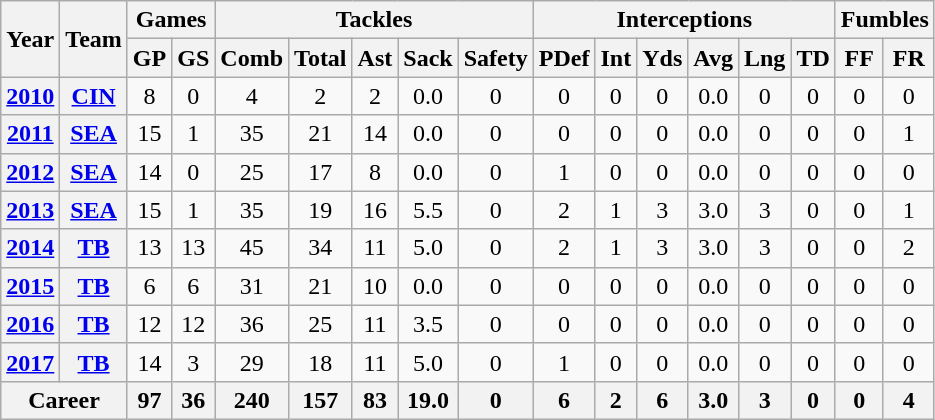<table class="wikitable sortable" style="text-align:center">
<tr>
<th rowspan="2">Year</th>
<th rowspan="2">Team</th>
<th colspan="2">Games</th>
<th colspan="5">Tackles</th>
<th colspan="6">Interceptions</th>
<th colspan="2">Fumbles</th>
</tr>
<tr>
<th>GP</th>
<th>GS</th>
<th>Comb</th>
<th>Total</th>
<th>Ast</th>
<th>Sack</th>
<th>Safety</th>
<th>PDef</th>
<th>Int</th>
<th>Yds</th>
<th>Avg</th>
<th>Lng</th>
<th>TD</th>
<th>FF</th>
<th>FR</th>
</tr>
<tr>
<th><a href='#'>2010</a></th>
<th><a href='#'>CIN</a></th>
<td>8</td>
<td>0</td>
<td>4</td>
<td>2</td>
<td>2</td>
<td>0.0</td>
<td>0</td>
<td>0</td>
<td>0</td>
<td>0</td>
<td>0.0</td>
<td>0</td>
<td>0</td>
<td>0</td>
<td>0</td>
</tr>
<tr>
<th><a href='#'>2011</a></th>
<th><a href='#'>SEA</a></th>
<td>15</td>
<td>1</td>
<td>35</td>
<td>21</td>
<td>14</td>
<td>0.0</td>
<td>0</td>
<td>0</td>
<td>0</td>
<td>0</td>
<td>0.0</td>
<td>0</td>
<td>0</td>
<td>0</td>
<td>1</td>
</tr>
<tr>
<th><a href='#'>2012</a></th>
<th><a href='#'>SEA</a></th>
<td>14</td>
<td>0</td>
<td>25</td>
<td>17</td>
<td>8</td>
<td>0.0</td>
<td>0</td>
<td>1</td>
<td>0</td>
<td>0</td>
<td>0.0</td>
<td>0</td>
<td>0</td>
<td>0</td>
<td>0</td>
</tr>
<tr>
<th><a href='#'>2013</a></th>
<th><a href='#'>SEA</a></th>
<td>15</td>
<td>1</td>
<td>35</td>
<td>19</td>
<td>16</td>
<td>5.5</td>
<td>0</td>
<td>2</td>
<td>1</td>
<td>3</td>
<td>3.0</td>
<td>3</td>
<td>0</td>
<td>0</td>
<td>1</td>
</tr>
<tr>
<th><a href='#'>2014</a></th>
<th><a href='#'>TB</a></th>
<td>13</td>
<td>13</td>
<td>45</td>
<td>34</td>
<td>11</td>
<td>5.0</td>
<td>0</td>
<td>2</td>
<td>1</td>
<td>3</td>
<td>3.0</td>
<td>3</td>
<td>0</td>
<td>0</td>
<td>2</td>
</tr>
<tr>
<th><a href='#'>2015</a></th>
<th><a href='#'>TB</a></th>
<td>6</td>
<td>6</td>
<td>31</td>
<td>21</td>
<td>10</td>
<td>0.0</td>
<td>0</td>
<td>0</td>
<td>0</td>
<td>0</td>
<td>0.0</td>
<td>0</td>
<td>0</td>
<td>0</td>
<td>0</td>
</tr>
<tr>
<th><a href='#'>2016</a></th>
<th><a href='#'>TB</a></th>
<td>12</td>
<td>12</td>
<td>36</td>
<td>25</td>
<td>11</td>
<td>3.5</td>
<td>0</td>
<td>0</td>
<td>0</td>
<td>0</td>
<td>0.0</td>
<td>0</td>
<td>0</td>
<td>0</td>
<td>0</td>
</tr>
<tr>
<th><a href='#'>2017</a></th>
<th><a href='#'>TB</a></th>
<td>14</td>
<td>3</td>
<td>29</td>
<td>18</td>
<td>11</td>
<td>5.0</td>
<td>0</td>
<td>1</td>
<td>0</td>
<td>0</td>
<td>0.0</td>
<td>0</td>
<td>0</td>
<td>0</td>
<td>0</td>
</tr>
<tr>
<th colspan="2">Career</th>
<th>97</th>
<th>36</th>
<th>240</th>
<th>157</th>
<th>83</th>
<th>19.0</th>
<th>0</th>
<th>6</th>
<th>2</th>
<th>6</th>
<th>3.0</th>
<th>3</th>
<th>0</th>
<th>0</th>
<th>4</th>
</tr>
</table>
